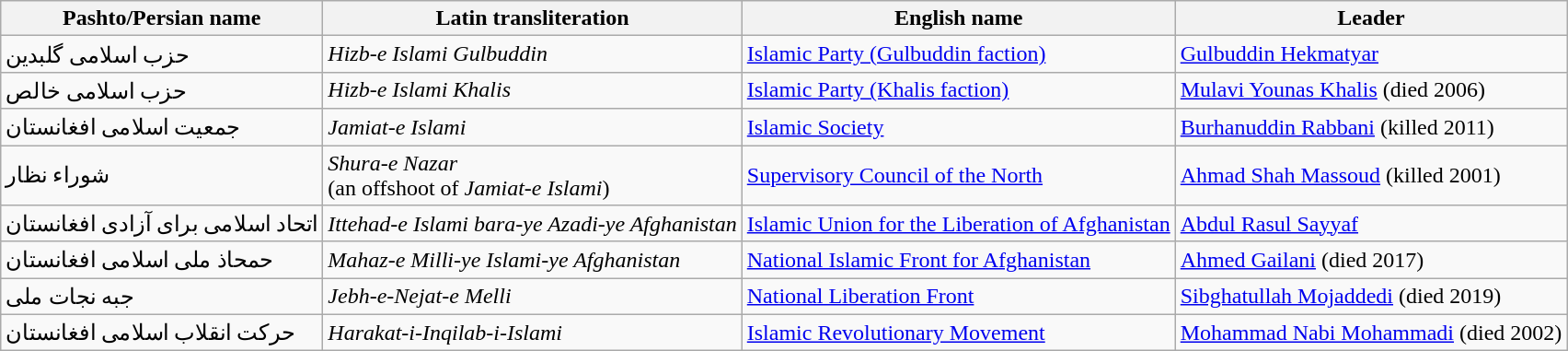<table class="wikitable sortable">
<tr>
<th data-sort-type="text">Pashto/Persian name</th>
<th data-sort-type="text">Latin transliteration</th>
<th data-sort-type="text">English name</th>
<th data-sort-type="number">Leader</th>
</tr>
<tr>
<td>حزب اسلامی گلبدین</td>
<td><em>Hizb-e Islami Gulbuddin</em></td>
<td><a href='#'>Islamic Party (Gulbuddin faction)</a></td>
<td><a href='#'>Gulbuddin Hekmatyar</a></td>
</tr>
<tr>
<td>حزب اسلامی خالص</td>
<td><em>Hizb-e Islami Khalis</em></td>
<td><a href='#'>Islamic Party (Khalis faction)</a></td>
<td><a href='#'>Mulavi Younas Khalis</a> (died 2006)</td>
</tr>
<tr>
<td>جمعیت اسلامی افغانستان</td>
<td><em>Jamiat-e Islami</em></td>
<td><a href='#'>Islamic Society</a></td>
<td><a href='#'>Burhanuddin Rabbani</a> (killed 2011)</td>
</tr>
<tr>
<td>شوراء نظار</td>
<td><em>Shura-e Nazar</em><br>(an offshoot of <em>Jamiat-e Islami</em>)</td>
<td><a href='#'>Supervisory Council of the North</a></td>
<td><a href='#'>Ahmad Shah Massoud</a> (killed 2001)</td>
</tr>
<tr>
<td>اتحاد اسلامی برای آزادی افغانستان</td>
<td><em>Ittehad-e Islami bara-ye Azadi-ye Afghanistan</em></td>
<td><a href='#'>Islamic Union for the Liberation of Afghanistan</a></td>
<td><a href='#'>Abdul Rasul Sayyaf</a></td>
</tr>
<tr>
<td>حمحاذ ملی اسلامی افغانستان</td>
<td><em>Mahaz-e Milli-ye Islami-ye Afghanistan</em></td>
<td><a href='#'>National Islamic Front for Afghanistan</a></td>
<td><a href='#'>Ahmed Gailani</a> (died 2017)</td>
</tr>
<tr>
<td>جبه نجات ملی</td>
<td><em>Jebh-e-Nejat-e Melli</em></td>
<td><a href='#'>National Liberation Front</a></td>
<td><a href='#'>Sibghatullah Mojaddedi</a> (died 2019)</td>
</tr>
<tr>
<td>حرکت انقلاب اسلامی افغانستان</td>
<td><em>Harakat-i-Inqilab-i-Islami</em></td>
<td><a href='#'>Islamic Revolutionary Movement</a></td>
<td><a href='#'>Mohammad Nabi Mohammadi</a> (died 2002)</td>
</tr>
</table>
